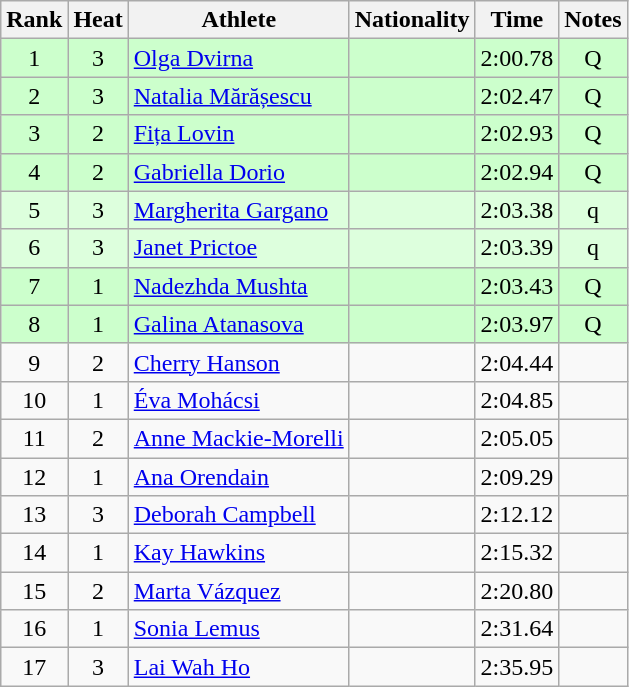<table class="wikitable sortable" style="text-align:center">
<tr>
<th>Rank</th>
<th>Heat</th>
<th>Athlete</th>
<th>Nationality</th>
<th>Time</th>
<th>Notes</th>
</tr>
<tr bgcolor=ccffcc>
<td>1</td>
<td>3</td>
<td align=left><a href='#'>Olga Dvirna</a></td>
<td align=left></td>
<td>2:00.78</td>
<td>Q</td>
</tr>
<tr bgcolor=ccffcc>
<td>2</td>
<td>3</td>
<td align=left><a href='#'>Natalia Mărășescu</a></td>
<td align=left></td>
<td>2:02.47</td>
<td>Q</td>
</tr>
<tr bgcolor=ccffcc>
<td>3</td>
<td>2</td>
<td align=left><a href='#'>Fița Lovin</a></td>
<td align=left></td>
<td>2:02.93</td>
<td>Q</td>
</tr>
<tr bgcolor=ccffcc>
<td>4</td>
<td>2</td>
<td align=left><a href='#'>Gabriella Dorio</a></td>
<td align=left></td>
<td>2:02.94</td>
<td>Q</td>
</tr>
<tr bgcolor=ddffdd>
<td>5</td>
<td>3</td>
<td align=left><a href='#'>Margherita Gargano</a></td>
<td align=left></td>
<td>2:03.38</td>
<td>q</td>
</tr>
<tr bgcolor=ddffdd>
<td>6</td>
<td>3</td>
<td align=left><a href='#'>Janet Prictoe</a></td>
<td align=left></td>
<td>2:03.39</td>
<td>q</td>
</tr>
<tr bgcolor=ccffcc>
<td>7</td>
<td>1</td>
<td align=left><a href='#'>Nadezhda Mushta</a></td>
<td align=left></td>
<td>2:03.43</td>
<td>Q</td>
</tr>
<tr bgcolor=ccffcc>
<td>8</td>
<td>1</td>
<td align=left><a href='#'>Galina Atanasova</a></td>
<td align=left></td>
<td>2:03.97</td>
<td>Q</td>
</tr>
<tr>
<td>9</td>
<td>2</td>
<td align=left><a href='#'>Cherry Hanson</a></td>
<td align=left></td>
<td>2:04.44</td>
<td></td>
</tr>
<tr>
<td>10</td>
<td>1</td>
<td align=left><a href='#'>Éva Mohácsi</a></td>
<td align=left></td>
<td>2:04.85</td>
<td></td>
</tr>
<tr>
<td>11</td>
<td>2</td>
<td align=left><a href='#'>Anne Mackie-Morelli</a></td>
<td align=left></td>
<td>2:05.05</td>
<td></td>
</tr>
<tr>
<td>12</td>
<td>1</td>
<td align=left><a href='#'>Ana Orendain</a></td>
<td align=left></td>
<td>2:09.29</td>
<td></td>
</tr>
<tr>
<td>13</td>
<td>3</td>
<td align=left><a href='#'>Deborah Campbell</a></td>
<td align=left></td>
<td>2:12.12</td>
<td></td>
</tr>
<tr>
<td>14</td>
<td>1</td>
<td align=left><a href='#'>Kay Hawkins</a></td>
<td align=left></td>
<td>2:15.32</td>
<td></td>
</tr>
<tr>
<td>15</td>
<td>2</td>
<td align=left><a href='#'>Marta Vázquez</a></td>
<td align=left></td>
<td>2:20.80</td>
<td></td>
</tr>
<tr>
<td>16</td>
<td>1</td>
<td align=left><a href='#'>Sonia Lemus</a></td>
<td align=left></td>
<td>2:31.64</td>
<td></td>
</tr>
<tr>
<td>17</td>
<td>3</td>
<td align=left><a href='#'>Lai Wah Ho</a></td>
<td align=left></td>
<td>2:35.95</td>
<td></td>
</tr>
</table>
